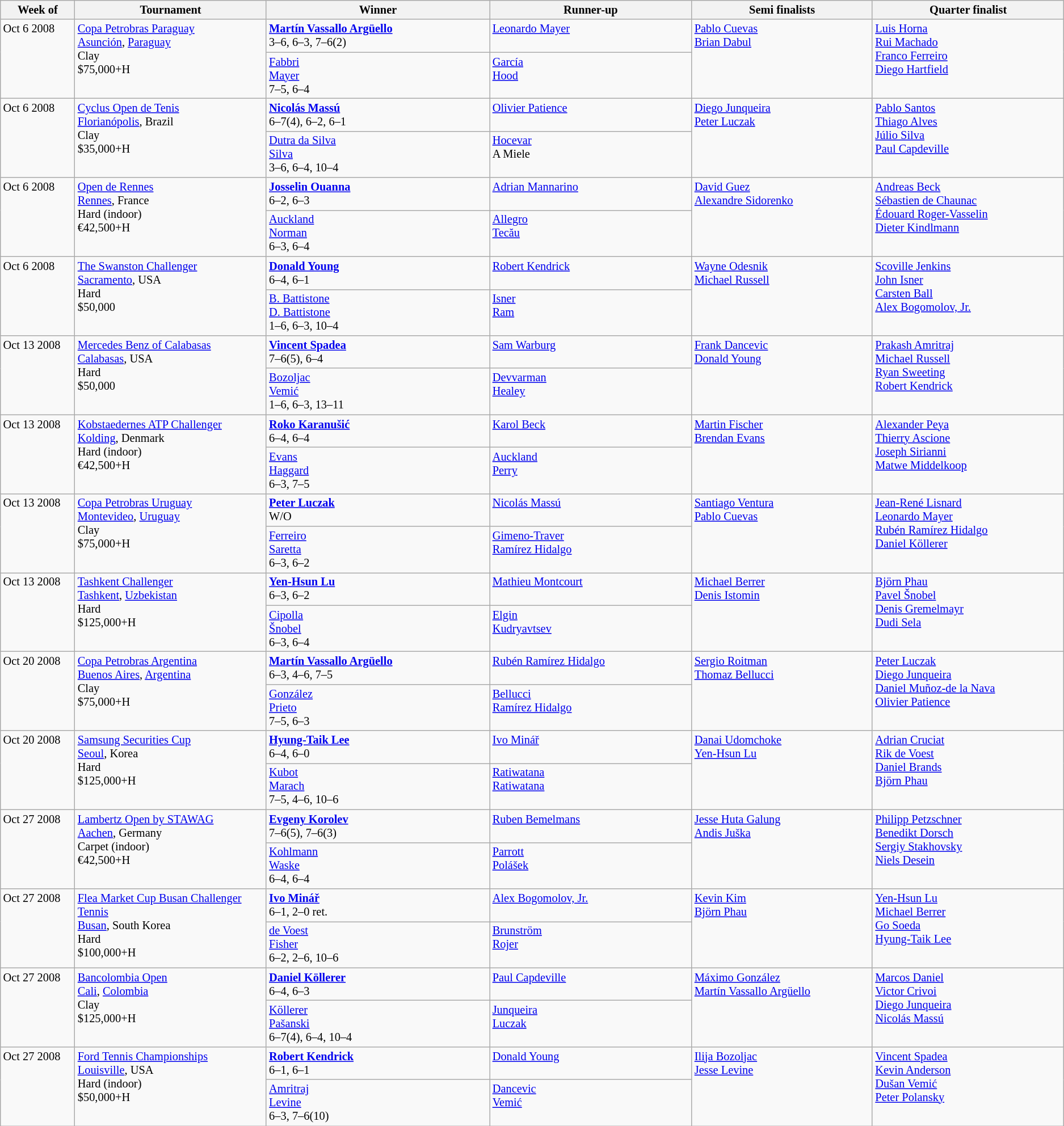<table class=wikitable style=font-size:85%>
<tr>
<th width=7%>Week of</th>
<th width=18%>Tournament</th>
<th width=21%>Winner</th>
<th width=19%>Runner-up</th>
<th width=17%>Semi finalists</th>
<th width=22%>Quarter finalist</th>
</tr>
<tr valign=top>
<td rowspan=2>Oct 6 2008</td>
<td rowspan=2><a href='#'>Copa Petrobras Paraguay</a><br> <a href='#'>Asunción</a>, <a href='#'>Paraguay</a><br>Clay<br>$75,000+H</td>
<td> <strong><a href='#'>Martín Vassallo Argüello</a></strong><br>3–6, 6–3, 7–6(2)</td>
<td> <a href='#'>Leonardo Mayer</a></td>
<td rowspan=2> <a href='#'>Pablo Cuevas</a><br> <a href='#'>Brian Dabul</a></td>
<td rowspan=2> <a href='#'>Luis Horna</a><br> <a href='#'>Rui Machado</a><br> <a href='#'>Franco Ferreiro</a><br> <a href='#'>Diego Hartfield</a></td>
</tr>
<tr valign=top>
<td> <a href='#'>Fabbri</a> <br>  <a href='#'>Mayer</a><br>7–5, 6–4</td>
<td> <a href='#'>García</a> <br>  <a href='#'>Hood</a></td>
</tr>
<tr valign=top>
<td rowspan=2>Oct 6 2008</td>
<td rowspan=2><a href='#'>Cyclus Open de Tenis</a><br> <a href='#'>Florianópolis</a>, Brazil<br>Clay<br>$35,000+H</td>
<td> <strong><a href='#'>Nicolás Massú</a></strong><br>6–7(4), 6–2, 6–1</td>
<td> <a href='#'>Olivier Patience</a></td>
<td rowspan=2> <a href='#'>Diego Junqueira</a><br> <a href='#'>Peter Luczak</a></td>
<td rowspan=2> <a href='#'>Pablo Santos</a><br> <a href='#'>Thiago Alves</a><br> <a href='#'>Júlio Silva</a><br> <a href='#'>Paul Capdeville</a></td>
</tr>
<tr valign=top>
<td> <a href='#'>Dutra da Silva</a> <br>  <a href='#'>Silva</a><br>3–6, 6–4, 10–4</td>
<td> <a href='#'>Hocevar</a> <br>  A Miele</td>
</tr>
<tr valign=top>
<td rowspan=2>Oct 6 2008</td>
<td rowspan=2><a href='#'>Open de Rennes</a><br> <a href='#'>Rennes</a>, France<br>Hard (indoor)<br>€42,500+H</td>
<td> <strong><a href='#'>Josselin Ouanna</a></strong><br>6–2, 6–3</td>
<td> <a href='#'>Adrian Mannarino</a></td>
<td rowspan=2> <a href='#'>David Guez</a><br> <a href='#'>Alexandre Sidorenko</a></td>
<td rowspan=2> <a href='#'>Andreas Beck</a><br> <a href='#'>Sébastien de Chaunac</a><br> <a href='#'>Édouard Roger-Vasselin</a><br> <a href='#'>Dieter Kindlmann</a></td>
</tr>
<tr valign=top>
<td> <a href='#'>Auckland</a> <br>  <a href='#'>Norman</a><br>6–3, 6–4</td>
<td> <a href='#'>Allegro</a> <br>  <a href='#'>Tecău</a></td>
</tr>
<tr valign=top>
<td rowspan=2>Oct 6 2008</td>
<td rowspan=2><a href='#'>The Swanston Challenger</a><br><a href='#'>Sacramento</a>, USA<br>Hard<br>$50,000</td>
<td> <strong><a href='#'>Donald Young</a></strong><br>6–4, 6–1</td>
<td> <a href='#'>Robert Kendrick</a></td>
<td rowspan=2> <a href='#'>Wayne Odesnik</a><br> <a href='#'>Michael Russell</a></td>
<td rowspan=2> <a href='#'>Scoville Jenkins</a><br> <a href='#'>John Isner</a><br> <a href='#'>Carsten Ball</a><br> <a href='#'>Alex Bogomolov, Jr.</a></td>
</tr>
<tr valign=top>
<td> <a href='#'>B. Battistone</a> <br>  <a href='#'>D. Battistone</a><br>1–6, 6–3, 10–4</td>
<td> <a href='#'>Isner</a> <br>  <a href='#'>Ram</a></td>
</tr>
<tr valign=top>
<td rowspan=2>Oct 13 2008</td>
<td rowspan=2><a href='#'>Mercedes Benz of Calabasas</a><br> <a href='#'>Calabasas</a>, USA<br>Hard<br>$50,000</td>
<td> <strong><a href='#'>Vincent Spadea</a></strong><br>7–6(5), 6–4</td>
<td> <a href='#'>Sam Warburg</a></td>
<td rowspan=2> <a href='#'>Frank Dancevic</a><br> <a href='#'>Donald Young</a></td>
<td rowspan=2> <a href='#'>Prakash Amritraj</a><br> <a href='#'>Michael Russell</a><br> <a href='#'>Ryan Sweeting</a><br> <a href='#'>Robert Kendrick</a></td>
</tr>
<tr valign=top>
<td> <a href='#'>Bozoljac</a> <br>  <a href='#'>Vemić</a><br>1–6, 6–3, 13–11</td>
<td> <a href='#'>Devvarman</a> <br>  <a href='#'>Healey</a></td>
</tr>
<tr valign=top>
<td rowspan=2>Oct 13 2008</td>
<td rowspan=2><a href='#'>Kobstaedernes ATP Challenger</a><br> <a href='#'>Kolding</a>, Denmark<br>Hard (indoor)<br>€42,500+H</td>
<td> <strong><a href='#'>Roko Karanušić</a></strong><br>6–4, 6–4</td>
<td> <a href='#'>Karol Beck</a></td>
<td rowspan=2> <a href='#'>Martin Fischer</a><br> <a href='#'>Brendan Evans</a></td>
<td rowspan=2> <a href='#'>Alexander Peya</a><br> <a href='#'>Thierry Ascione</a><br> <a href='#'>Joseph Sirianni</a><br> <a href='#'>Matwe Middelkoop</a></td>
</tr>
<tr valign=top>
<td> <a href='#'>Evans</a> <br>  <a href='#'>Haggard</a><br>6–3, 7–5</td>
<td> <a href='#'>Auckland</a> <br>  <a href='#'>Perry</a></td>
</tr>
<tr valign=top>
<td rowspan=2>Oct 13 2008</td>
<td rowspan=2><a href='#'>Copa Petrobras Uruguay</a><br><a href='#'>Montevideo</a>, <a href='#'>Uruguay</a><br>Clay<br>$75,000+H</td>
<td> <strong><a href='#'>Peter Luczak</a></strong><br>W/O</td>
<td> <a href='#'>Nicolás Massú</a></td>
<td rowspan=2> <a href='#'>Santiago Ventura</a><br> <a href='#'>Pablo Cuevas</a></td>
<td rowspan=2> <a href='#'>Jean-René Lisnard</a><br> <a href='#'>Leonardo Mayer</a><br> <a href='#'>Rubén Ramírez Hidalgo</a><br> <a href='#'>Daniel Köllerer</a></td>
</tr>
<tr valign=top>
<td> <a href='#'>Ferreiro</a> <br>  <a href='#'>Saretta</a><br>6–3, 6–2</td>
<td> <a href='#'>Gimeno-Traver</a> <br>  <a href='#'>Ramírez Hidalgo</a></td>
</tr>
<tr valign=top>
<td rowspan=2>Oct 13 2008</td>
<td rowspan=2><a href='#'>Tashkent Challenger</a><br> <a href='#'>Tashkent</a>, <a href='#'>Uzbekistan</a><br>Hard<br>$125,000+H</td>
<td> <strong><a href='#'>Yen-Hsun Lu</a></strong><br>6–3, 6–2</td>
<td> <a href='#'>Mathieu Montcourt</a></td>
<td rowspan=2> <a href='#'>Michael Berrer</a><br> <a href='#'>Denis Istomin</a></td>
<td rowspan=2> <a href='#'>Björn Phau</a><br> <a href='#'>Pavel Šnobel</a><br> <a href='#'>Denis Gremelmayr</a><br> <a href='#'>Dudi Sela</a></td>
</tr>
<tr valign=top>
<td> <a href='#'>Cipolla</a> <br>  <a href='#'>Šnobel</a><br>6–3, 6–4</td>
<td> <a href='#'>Elgin</a> <br>  <a href='#'>Kudryavtsev</a></td>
</tr>
<tr valign=top>
<td rowspan=2>Oct 20 2008</td>
<td rowspan=2><a href='#'>Copa Petrobras Argentina</a><br> <a href='#'>Buenos Aires</a>, <a href='#'>Argentina</a><br>Clay<br>$75,000+H</td>
<td> <strong><a href='#'>Martín Vassallo Argüello</a></strong><br>6–3, 4–6, 7–5</td>
<td> <a href='#'>Rubén Ramírez Hidalgo</a></td>
<td rowspan=2> <a href='#'>Sergio Roitman</a><br> <a href='#'>Thomaz Bellucci</a></td>
<td rowspan=2> <a href='#'>Peter Luczak</a><br> <a href='#'>Diego Junqueira</a><br> <a href='#'>Daniel Muñoz-de la Nava</a><br> <a href='#'>Olivier Patience</a></td>
</tr>
<tr valign=top>
<td> <a href='#'>González</a> <br>  <a href='#'>Prieto</a><br>7–5, 6–3</td>
<td> <a href='#'>Bellucci</a> <br>  <a href='#'>Ramírez Hidalgo</a></td>
</tr>
<tr valign=top>
<td rowspan=2>Oct 20 2008</td>
<td rowspan=2><a href='#'>Samsung Securities Cup</a><br> <a href='#'>Seoul</a>, Korea<br>Hard<br>$125,000+H</td>
<td> <strong><a href='#'>Hyung-Taik Lee</a></strong><br>6–4, 6–0</td>
<td> <a href='#'>Ivo Minář</a></td>
<td rowspan=2> <a href='#'>Danai Udomchoke</a><br> <a href='#'>Yen-Hsun Lu</a></td>
<td rowspan=2> <a href='#'>Adrian Cruciat</a><br> <a href='#'>Rik de Voest</a><br> <a href='#'>Daniel Brands</a><br> <a href='#'>Björn Phau</a></td>
</tr>
<tr valign=top>
<td> <a href='#'>Kubot</a> <br>  <a href='#'>Marach</a><br>7–5, 4–6, 10–6</td>
<td> <a href='#'>Ratiwatana</a> <br>  <a href='#'>Ratiwatana</a></td>
</tr>
<tr valign=top>
<td rowspan=2>Oct 27 2008</td>
<td rowspan=2><a href='#'>Lambertz Open by STAWAG</a><br> <a href='#'>Aachen</a>, Germany<br>Carpet (indoor)<br>€42,500+H</td>
<td> <strong><a href='#'>Evgeny Korolev</a></strong><br>7–6(5), 7–6(3)</td>
<td> <a href='#'>Ruben Bemelmans</a></td>
<td rowspan=2> <a href='#'>Jesse Huta Galung</a><br> <a href='#'>Andis Juška</a></td>
<td rowspan=2> <a href='#'>Philipp Petzschner</a><br> <a href='#'>Benedikt Dorsch</a><br> <a href='#'>Sergiy Stakhovsky</a><br> <a href='#'>Niels Desein</a></td>
</tr>
<tr valign=top>
<td> <a href='#'>Kohlmann</a> <br>  <a href='#'>Waske</a><br>6–4, 6–4</td>
<td> <a href='#'>Parrott</a> <br>  <a href='#'>Polášek</a></td>
</tr>
<tr valign=top>
<td rowspan=2>Oct 27 2008</td>
<td rowspan=2><a href='#'>Flea Market Cup Busan Challenger Tennis</a><br><a href='#'>Busan</a>, South Korea<br>Hard<br>$100,000+H</td>
<td> <strong><a href='#'>Ivo Minář</a></strong><br>6–1, 2–0 ret.</td>
<td> <a href='#'>Alex Bogomolov, Jr.</a></td>
<td rowspan=2> <a href='#'>Kevin Kim</a><br> <a href='#'>Björn Phau</a></td>
<td rowspan=2> <a href='#'>Yen-Hsun Lu</a><br> <a href='#'>Michael Berrer</a><br> <a href='#'>Go Soeda</a><br> <a href='#'>Hyung-Taik Lee</a></td>
</tr>
<tr valign=top>
<td> <a href='#'>de Voest</a> <br>  <a href='#'>Fisher</a><br>6–2, 2–6, 10–6</td>
<td> <a href='#'>Brunström</a> <br>  <a href='#'>Rojer</a></td>
</tr>
<tr valign=top>
<td rowspan=2>Oct 27 2008</td>
<td rowspan=2><a href='#'>Bancolombia Open</a><br> <a href='#'>Cali</a>, <a href='#'>Colombia</a><br>Clay<br>$125,000+H</td>
<td> <strong><a href='#'>Daniel Köllerer</a></strong><br>6–4, 6–3</td>
<td> <a href='#'>Paul Capdeville</a></td>
<td rowspan=2> <a href='#'>Máximo González</a><br> <a href='#'>Martín Vassallo Argüello</a></td>
<td rowspan=2> <a href='#'>Marcos Daniel</a><br> <a href='#'>Victor Crivoi</a><br> <a href='#'>Diego Junqueira</a><br> <a href='#'>Nicolás Massú</a></td>
</tr>
<tr valign=top>
<td> <a href='#'>Köllerer</a> <br>  <a href='#'>Pašanski</a><br>6–7(4), 6–4, 10–4</td>
<td> <a href='#'>Junqueira</a> <br>  <a href='#'>Luczak</a></td>
</tr>
<tr valign=top>
<td rowspan=2>Oct 27 2008</td>
<td rowspan=2><a href='#'>Ford Tennis Championships</a><br> <a href='#'>Louisville</a>, USA<br>Hard (indoor)<br>$50,000+H</td>
<td> <strong><a href='#'>Robert Kendrick</a></strong><br>6–1, 6–1</td>
<td> <a href='#'>Donald Young</a></td>
<td rowspan=2> <a href='#'>Ilija Bozoljac</a><br> <a href='#'>Jesse Levine</a></td>
<td rowspan=2> <a href='#'>Vincent Spadea</a><br> <a href='#'>Kevin Anderson</a><br> <a href='#'>Dušan Vemić</a><br> <a href='#'>Peter Polansky</a></td>
</tr>
<tr valign=top>
<td> <a href='#'>Amritraj</a> <br>  <a href='#'>Levine</a><br>6–3, 7–6(10)</td>
<td> <a href='#'>Dancevic</a> <br>  <a href='#'>Vemić</a></td>
</tr>
</table>
